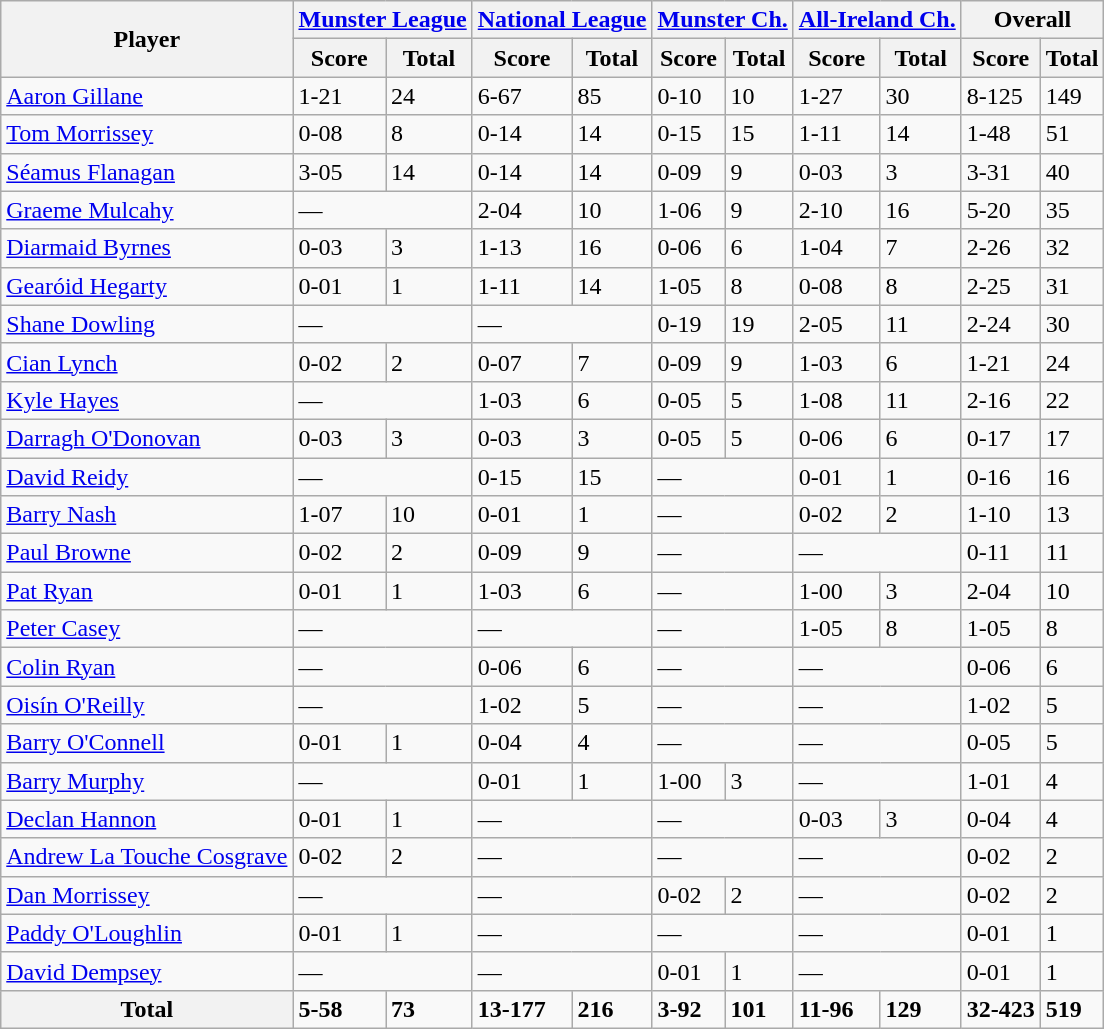<table class="wikitable">
<tr>
<th rowspan="2">Player</th>
<th colspan="2"><a href='#'>Munster League</a></th>
<th colspan="2"><a href='#'>National League</a></th>
<th colspan="2"><a href='#'>Munster Ch.</a></th>
<th colspan="2"><a href='#'>All-Ireland Ch.</a></th>
<th colspan="2">Overall</th>
</tr>
<tr>
<th>Score</th>
<th>Total</th>
<th>Score</th>
<th>Total</th>
<th>Score</th>
<th>Total</th>
<th>Score</th>
<th>Total</th>
<th>Score</th>
<th>Total</th>
</tr>
<tr>
<td><a href='#'>Aaron Gillane</a></td>
<td>1-21</td>
<td>24</td>
<td>6-67</td>
<td>85</td>
<td>0-10</td>
<td>10</td>
<td>1-27</td>
<td>30</td>
<td>8-125</td>
<td>149</td>
</tr>
<tr>
<td><a href='#'>Tom Morrissey</a></td>
<td>0-08</td>
<td>8</td>
<td>0-14</td>
<td>14</td>
<td>0-15</td>
<td>15</td>
<td>1-11</td>
<td>14</td>
<td>1-48</td>
<td>51</td>
</tr>
<tr>
<td><a href='#'>Séamus Flanagan</a></td>
<td>3-05</td>
<td>14</td>
<td>0-14</td>
<td>14</td>
<td>0-09</td>
<td>9</td>
<td>0-03</td>
<td>3</td>
<td>3-31</td>
<td>40</td>
</tr>
<tr>
<td><a href='#'>Graeme Mulcahy</a></td>
<td colspan=2>—</td>
<td>2-04</td>
<td>10</td>
<td>1-06</td>
<td>9</td>
<td>2-10</td>
<td>16</td>
<td>5-20</td>
<td>35</td>
</tr>
<tr>
<td><a href='#'>Diarmaid Byrnes</a></td>
<td>0-03</td>
<td>3</td>
<td>1-13</td>
<td>16</td>
<td>0-06</td>
<td>6</td>
<td>1-04</td>
<td>7</td>
<td>2-26</td>
<td>32</td>
</tr>
<tr>
<td><a href='#'>Gearóid Hegarty</a></td>
<td>0-01</td>
<td>1</td>
<td>1-11</td>
<td>14</td>
<td>1-05</td>
<td>8</td>
<td>0-08</td>
<td>8</td>
<td>2-25</td>
<td>31</td>
</tr>
<tr>
<td><a href='#'>Shane Dowling</a></td>
<td colspan=2>—</td>
<td colspan=2>—</td>
<td>0-19</td>
<td>19</td>
<td>2-05</td>
<td>11</td>
<td>2-24</td>
<td>30</td>
</tr>
<tr>
<td><a href='#'>Cian Lynch</a></td>
<td>0-02</td>
<td>2</td>
<td>0-07</td>
<td>7</td>
<td>0-09</td>
<td>9</td>
<td>1-03</td>
<td>6</td>
<td>1-21</td>
<td>24</td>
</tr>
<tr>
<td><a href='#'>Kyle Hayes</a></td>
<td colspan=2>—</td>
<td>1-03</td>
<td>6</td>
<td>0-05</td>
<td>5</td>
<td>1-08</td>
<td>11</td>
<td>2-16</td>
<td>22</td>
</tr>
<tr>
<td><a href='#'>Darragh O'Donovan</a></td>
<td>0-03</td>
<td>3</td>
<td>0-03</td>
<td>3</td>
<td>0-05</td>
<td>5</td>
<td>0-06</td>
<td>6</td>
<td>0-17</td>
<td>17</td>
</tr>
<tr>
<td><a href='#'>David Reidy</a></td>
<td colspan=2>—</td>
<td>0-15</td>
<td>15</td>
<td colspan=2>—</td>
<td>0-01</td>
<td>1</td>
<td>0-16</td>
<td>16</td>
</tr>
<tr>
<td><a href='#'>Barry Nash</a></td>
<td>1-07</td>
<td>10</td>
<td>0-01</td>
<td>1</td>
<td colspan=2>—</td>
<td>0-02</td>
<td>2</td>
<td>1-10</td>
<td>13</td>
</tr>
<tr>
<td><a href='#'>Paul Browne</a></td>
<td>0-02</td>
<td>2</td>
<td>0-09</td>
<td>9</td>
<td colspan=2>—</td>
<td colspan=2>—</td>
<td>0-11</td>
<td>11</td>
</tr>
<tr>
<td><a href='#'>Pat Ryan</a></td>
<td>0-01</td>
<td>1</td>
<td>1-03</td>
<td>6</td>
<td colspan=2>—</td>
<td>1-00</td>
<td>3</td>
<td>2-04</td>
<td>10</td>
</tr>
<tr>
<td><a href='#'>Peter Casey</a></td>
<td colspan=2>—</td>
<td colspan=2>—</td>
<td colspan=2>—</td>
<td>1-05</td>
<td>8</td>
<td>1-05</td>
<td>8</td>
</tr>
<tr>
<td><a href='#'>Colin Ryan</a></td>
<td colspan=2>—</td>
<td>0-06</td>
<td>6</td>
<td colspan=2>—</td>
<td colspan=2>—</td>
<td>0-06</td>
<td>6</td>
</tr>
<tr>
<td><a href='#'>Oisín O'Reilly</a></td>
<td colspan=2>—</td>
<td>1-02</td>
<td>5</td>
<td colspan=2>—</td>
<td colspan=2>—</td>
<td>1-02</td>
<td>5</td>
</tr>
<tr>
<td><a href='#'>Barry O'Connell</a></td>
<td>0-01</td>
<td>1</td>
<td>0-04</td>
<td>4</td>
<td colspan=2>—</td>
<td colspan=2>—</td>
<td>0-05</td>
<td>5</td>
</tr>
<tr>
<td><a href='#'>Barry Murphy</a></td>
<td colspan=2>—</td>
<td>0-01</td>
<td>1</td>
<td>1-00</td>
<td>3</td>
<td colspan=2>—</td>
<td>1-01</td>
<td>4</td>
</tr>
<tr>
<td><a href='#'>Declan Hannon</a></td>
<td>0-01</td>
<td>1</td>
<td colspan=2>—</td>
<td colspan=2>—</td>
<td>0-03</td>
<td>3</td>
<td>0-04</td>
<td>4</td>
</tr>
<tr>
<td><a href='#'>Andrew La Touche Cosgrave</a></td>
<td>0-02</td>
<td>2</td>
<td colspan=2>—</td>
<td colspan=2>—</td>
<td colspan=2>—</td>
<td>0-02</td>
<td>2</td>
</tr>
<tr>
<td><a href='#'>Dan Morrissey</a></td>
<td colspan=2>—</td>
<td colspan=2>—</td>
<td>0-02</td>
<td>2</td>
<td colspan=2>—</td>
<td>0-02</td>
<td>2</td>
</tr>
<tr>
<td><a href='#'>Paddy O'Loughlin</a></td>
<td>0-01</td>
<td>1</td>
<td colspan=2>—</td>
<td colspan=2>—</td>
<td colspan=2>—</td>
<td>0-01</td>
<td>1</td>
</tr>
<tr>
<td><a href='#'>David Dempsey</a></td>
<td colspan=2>—</td>
<td colspan=2>—</td>
<td>0-01</td>
<td>1</td>
<td colspan=2>—</td>
<td>0-01</td>
<td>1</td>
</tr>
<tr>
<th colspan="1">Total</th>
<td><strong>5-58</strong></td>
<td><strong>73</strong></td>
<td><strong>13-177</strong></td>
<td><strong>216</strong></td>
<td><strong>3-92</strong></td>
<td><strong>101</strong></td>
<td><strong>11-96</strong></td>
<td><strong>129</strong></td>
<td><strong>32-423</strong></td>
<td><strong>519</strong></td>
</tr>
</table>
